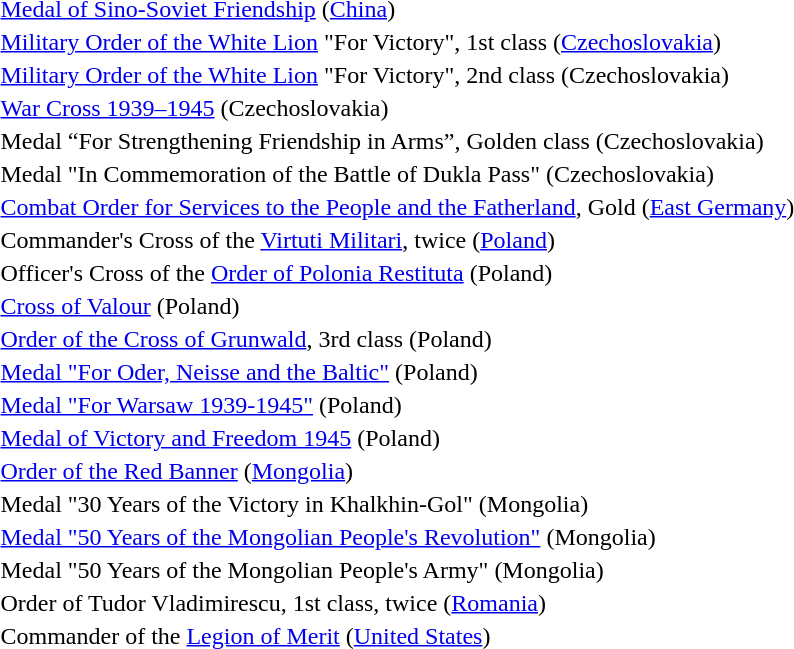<table>
<tr>
<td></td>
<td><a href='#'>Medal of Sino-Soviet Friendship</a> (<a href='#'>China</a>)</td>
</tr>
<tr>
<td></td>
<td><a href='#'>Military Order of the White Lion</a> "For Victory", 1st class (<a href='#'>Czechoslovakia</a>)</td>
</tr>
<tr>
<td></td>
<td><a href='#'>Military Order of the White Lion</a> "For Victory", 2nd class (Czechoslovakia)</td>
</tr>
<tr>
<td></td>
<td><a href='#'>War Cross 1939–1945</a> (Czechoslovakia)</td>
</tr>
<tr>
<td></td>
<td>Medal “For Strengthening Friendship in Arms”, Golden class (Czechoslovakia)</td>
</tr>
<tr>
<td></td>
<td>Medal "In Commemoration of the Battle of Dukla Pass" (Czechoslovakia)</td>
</tr>
<tr>
<td></td>
<td><a href='#'>Combat Order for Services to the People and the Fatherland</a>, Gold (<a href='#'>East Germany</a>)</td>
</tr>
<tr>
<td></td>
<td>Commander's Cross of the <a href='#'>Virtuti Militari</a>, twice (<a href='#'>Poland</a>)</td>
</tr>
<tr>
<td></td>
<td>Officer's Cross of the <a href='#'>Order of Polonia Restituta</a> (Poland)</td>
</tr>
<tr>
<td></td>
<td><a href='#'>Cross of Valour</a> (Poland)</td>
</tr>
<tr>
<td></td>
<td><a href='#'>Order of the Cross of Grunwald</a>, 3rd class (Poland)</td>
</tr>
<tr>
<td></td>
<td><a href='#'>Medal "For Oder, Neisse and the Baltic"</a> (Poland)</td>
</tr>
<tr>
<td></td>
<td><a href='#'>Medal "For Warsaw 1939-1945"</a> (Poland)</td>
</tr>
<tr>
<td></td>
<td><a href='#'>Medal of Victory and Freedom 1945</a> (Poland)</td>
</tr>
<tr>
<td></td>
<td><a href='#'>Order of the Red Banner</a> (<a href='#'>Mongolia</a>)</td>
</tr>
<tr>
<td></td>
<td>Medal "30 Years of the Victory in Khalkhin-Gol" (Mongolia)</td>
</tr>
<tr>
<td></td>
<td><a href='#'>Medal "50 Years of the Mongolian People's Revolution"</a> (Mongolia)</td>
</tr>
<tr>
<td></td>
<td>Medal "50 Years of the Mongolian People's Army" (Mongolia)</td>
</tr>
<tr>
<td></td>
<td>Order of Tudor Vladimirescu, 1st class, twice (<a href='#'>Romania</a>)</td>
</tr>
<tr>
<td></td>
<td>Commander of the <a href='#'>Legion of Merit</a> (<a href='#'>United States</a>)</td>
</tr>
<tr>
</tr>
</table>
